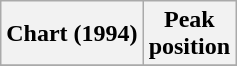<table class="wikitable sortable">
<tr>
<th align="left">Chart (1994)</th>
<th align="center">Peak<br>position</th>
</tr>
<tr>
</tr>
</table>
